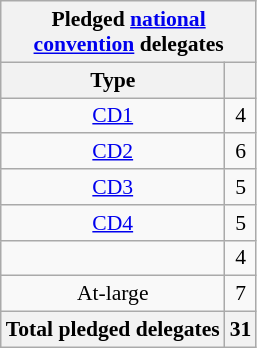<table class="wikitable sortable" style="font-size:90%;text-align:center;float:none;padding:5px;">
<tr>
<th colspan="2">Pledged <a href='#'>national<br>convention</a> delegates</th>
</tr>
<tr>
<th>Type</th>
<th></th>
</tr>
<tr>
<td><a href='#'>CD1</a></td>
<td>4</td>
</tr>
<tr>
<td><a href='#'>CD2</a></td>
<td>6</td>
</tr>
<tr>
<td><a href='#'>CD3</a></td>
<td>5</td>
</tr>
<tr>
<td><a href='#'>CD4</a></td>
<td>5</td>
</tr>
<tr>
<td></td>
<td>4</td>
</tr>
<tr>
<td>At-large</td>
<td>7</td>
</tr>
<tr>
<th>Total pledged delegates</th>
<th>31</th>
</tr>
</table>
